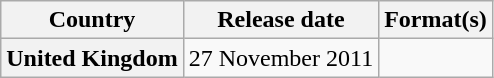<table class="wikitable plainrowheaders">
<tr>
<th scope="col">Country</th>
<th scope="col">Release date</th>
<th scope="col">Format(s)</th>
</tr>
<tr>
<th scope="row">United Kingdom</th>
<td>27 November 2011</td>
<td></td>
</tr>
</table>
